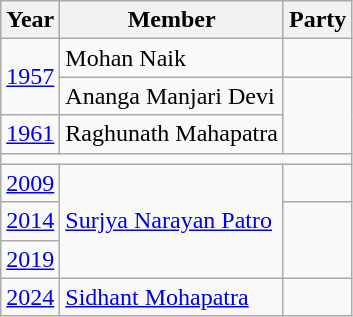<table class="wikitable">
<tr>
<th>Year</th>
<th>Member</th>
<th colspan="2">Party</th>
</tr>
<tr>
<td rowspan="2"><a href='#'>1957</a></td>
<td>Mohan Naik</td>
<td></td>
</tr>
<tr>
<td>Ananga Manjari Devi</td>
</tr>
<tr>
<td><a href='#'>1961</a></td>
<td>Raghunath Mahapatra</td>
</tr>
<tr>
<td colspan="4"></td>
</tr>
<tr>
<td><a href='#'>2009</a></td>
<td rowspan="3"><a href='#'>Surjya Narayan Patro</a></td>
<td></td>
</tr>
<tr>
<td><a href='#'>2014</a></td>
</tr>
<tr>
<td><a href='#'>2019</a></td>
</tr>
<tr>
<td><a href='#'>2024</a></td>
<td><a href='#'>Sidhant Mohapatra</a></td>
<td></td>
</tr>
</table>
